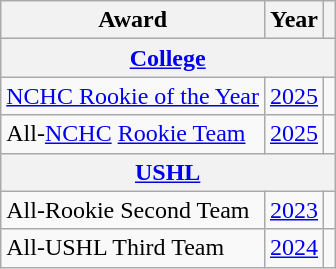<table class="wikitable">
<tr>
<th>Award</th>
<th>Year</th>
<th></th>
</tr>
<tr>
<th colspan="3"><a href='#'>College</a></th>
</tr>
<tr>
<td><a href='#'>NCHC Rookie of the Year</a></td>
<td><a href='#'>2025</a></td>
</tr>
<tr>
<td>All-<a href='#'>NCHC</a> <a href='#'>Rookie Team</a></td>
<td><a href='#'>2025</a></td>
<td></td>
</tr>
<tr>
<th colspan="3"><a href='#'>USHL</a></th>
</tr>
<tr>
<td>All-Rookie Second Team</td>
<td><a href='#'>2023</a></td>
<td></td>
</tr>
<tr>
<td>All-USHL Third Team</td>
<td><a href='#'>2024</a></td>
<td></td>
</tr>
</table>
